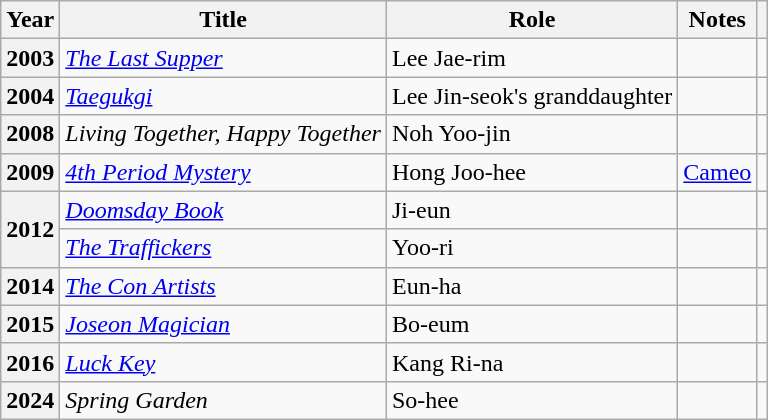<table class="wikitable plainrowheaders sortable">
<tr>
<th scope="col">Year</th>
<th scope="col">Title</th>
<th scope="col">Role</th>
<th scope="col" class="unsortable">Notes</th>
<th scope="col" class="unsortable"></th>
</tr>
<tr>
<th scope="row">2003</th>
<td><em><a href='#'>The Last Supper</a></em></td>
<td>Lee Jae-rim</td>
<td></td>
<td style="text-align:center"></td>
</tr>
<tr>
<th scope="row">2004</th>
<td><em><a href='#'>Taegukgi</a></em></td>
<td>Lee Jin-seok's granddaughter</td>
<td></td>
<td style="text-align:center"></td>
</tr>
<tr>
<th scope="row">2008</th>
<td><em>Living Together, Happy Together</em></td>
<td>Noh Yoo-jin</td>
<td></td>
<td style="text-align:center"></td>
</tr>
<tr>
<th scope="row">2009</th>
<td><em><a href='#'>4th Period Mystery</a></em></td>
<td>Hong Joo-hee</td>
<td><a href='#'>Cameo</a></td>
<td style="text-align:center"></td>
</tr>
<tr>
<th scope="row" rowspan="2">2012</th>
<td><em><a href='#'>Doomsday Book</a></em></td>
<td>Ji-eun</td>
<td></td>
<td style="text-align:center"></td>
</tr>
<tr>
<td><em><a href='#'>The Traffickers</a></em></td>
<td>Yoo-ri</td>
<td></td>
<td style="text-align:center"></td>
</tr>
<tr>
<th scope="row">2014</th>
<td><em><a href='#'>The Con Artists</a></em></td>
<td>Eun-ha</td>
<td></td>
<td style="text-align:center"></td>
</tr>
<tr>
<th scope="row">2015</th>
<td><em><a href='#'>Joseon Magician</a></em></td>
<td>Bo-eum</td>
<td></td>
<td style="text-align:center"></td>
</tr>
<tr>
<th scope="row">2016</th>
<td><em><a href='#'>Luck Key</a></em></td>
<td>Kang Ri-na</td>
<td></td>
<td style="text-align:center"></td>
</tr>
<tr>
<th scope="row">2024</th>
<td><em>Spring Garden</em></td>
<td>So-hee</td>
<td></td>
<td style="text-align:center"></td>
</tr>
</table>
